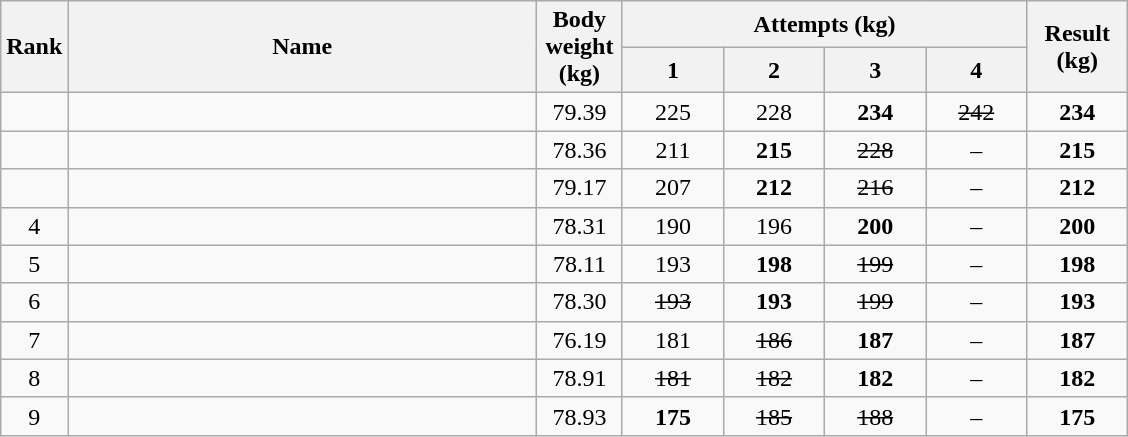<table class="wikitable" style="text-align:center;">
<tr>
<th rowspan="2">Rank</th>
<th rowspan="2" width="305">Name</th>
<th rowspan="2" width="50">Body weight (kg)</th>
<th colspan="4">Attempts (kg)</th>
<th rowspan="2" width="60">Result (kg)</th>
</tr>
<tr>
<th width="60">1</th>
<th width="60">2</th>
<th width="60">3</th>
<th width="60">4</th>
</tr>
<tr>
<td></td>
<td align="left"></td>
<td>79.39</td>
<td>225</td>
<td>228</td>
<td><strong>234</strong></td>
<td><s>242</s></td>
<td><strong>234</strong></td>
</tr>
<tr>
<td></td>
<td align="left"></td>
<td>78.36</td>
<td>211</td>
<td><strong>215</strong></td>
<td><s>228</s></td>
<td>–</td>
<td><strong>215</strong></td>
</tr>
<tr>
<td></td>
<td align="left"></td>
<td>79.17</td>
<td>207</td>
<td><strong>212</strong></td>
<td><s>216</s></td>
<td>–</td>
<td><strong>212</strong></td>
</tr>
<tr>
<td>4</td>
<td align="left"></td>
<td>78.31</td>
<td>190</td>
<td>196</td>
<td><strong>200</strong></td>
<td>–</td>
<td><strong>200</strong></td>
</tr>
<tr>
<td>5</td>
<td align="left"></td>
<td>78.11</td>
<td>193</td>
<td><strong>198</strong></td>
<td><s>199</s></td>
<td>–</td>
<td><strong>198</strong></td>
</tr>
<tr>
<td>6</td>
<td align="left"></td>
<td>78.30</td>
<td><s>193</s></td>
<td><strong>193</strong></td>
<td><s>199</s></td>
<td>–</td>
<td><strong>193</strong></td>
</tr>
<tr>
<td>7</td>
<td align="left"></td>
<td>76.19</td>
<td>181</td>
<td><s>186</s></td>
<td><strong>187</strong></td>
<td>–</td>
<td><strong>187</strong></td>
</tr>
<tr>
<td>8</td>
<td align="left"></td>
<td>78.91</td>
<td><s>181</s></td>
<td><s>182</s></td>
<td><strong>182</strong></td>
<td>–</td>
<td><strong>182</strong></td>
</tr>
<tr>
<td>9</td>
<td align="left"></td>
<td>78.93</td>
<td><strong>175</strong></td>
<td><s>185</s></td>
<td><s>188</s></td>
<td>–</td>
<td><strong>175</strong></td>
</tr>
</table>
